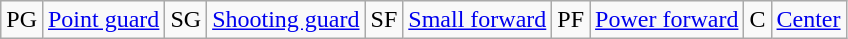<table class="wikitable">
<tr>
<td>PG</td>
<td><a href='#'>Point guard</a></td>
<td>SG</td>
<td><a href='#'>Shooting guard</a></td>
<td>SF</td>
<td><a href='#'>Small forward</a></td>
<td>PF</td>
<td><a href='#'>Power forward</a></td>
<td>C</td>
<td><a href='#'>Center</a></td>
</tr>
</table>
